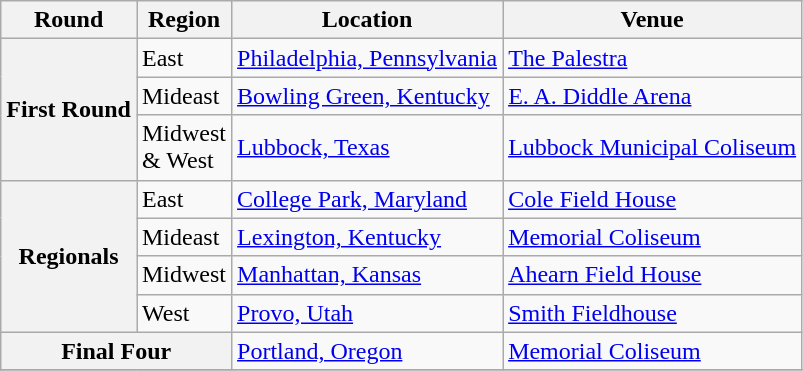<table class=wikitable>
<tr>
<th>Round</th>
<th>Region</th>
<th>Location</th>
<th>Venue</th>
</tr>
<tr>
<th rowspan="3">First Round</th>
<td>East</td>
<td><a href='#'>Philadelphia, Pennsylvania</a></td>
<td><a href='#'>The Palestra</a></td>
</tr>
<tr>
<td>Mideast</td>
<td><a href='#'>Bowling Green, Kentucky</a></td>
<td><a href='#'>E. A. Diddle Arena</a></td>
</tr>
<tr>
<td>Midwest<br>& West</td>
<td><a href='#'>Lubbock, Texas</a></td>
<td><a href='#'>Lubbock Municipal Coliseum</a></td>
</tr>
<tr>
<th rowspan="4">Regionals</th>
<td>East</td>
<td><a href='#'>College Park, Maryland</a></td>
<td><a href='#'>Cole Field House</a></td>
</tr>
<tr>
<td>Mideast</td>
<td><a href='#'>Lexington, Kentucky</a></td>
<td><a href='#'>Memorial Coliseum</a></td>
</tr>
<tr>
<td>Midwest</td>
<td><a href='#'>Manhattan, Kansas</a></td>
<td><a href='#'>Ahearn Field House</a></td>
</tr>
<tr>
<td>West</td>
<td><a href='#'>Provo, Utah</a></td>
<td><a href='#'>Smith Fieldhouse</a></td>
</tr>
<tr>
<th colspan="2">Final Four</th>
<td><a href='#'>Portland, Oregon</a></td>
<td><a href='#'>Memorial Coliseum</a></td>
</tr>
<tr>
</tr>
</table>
